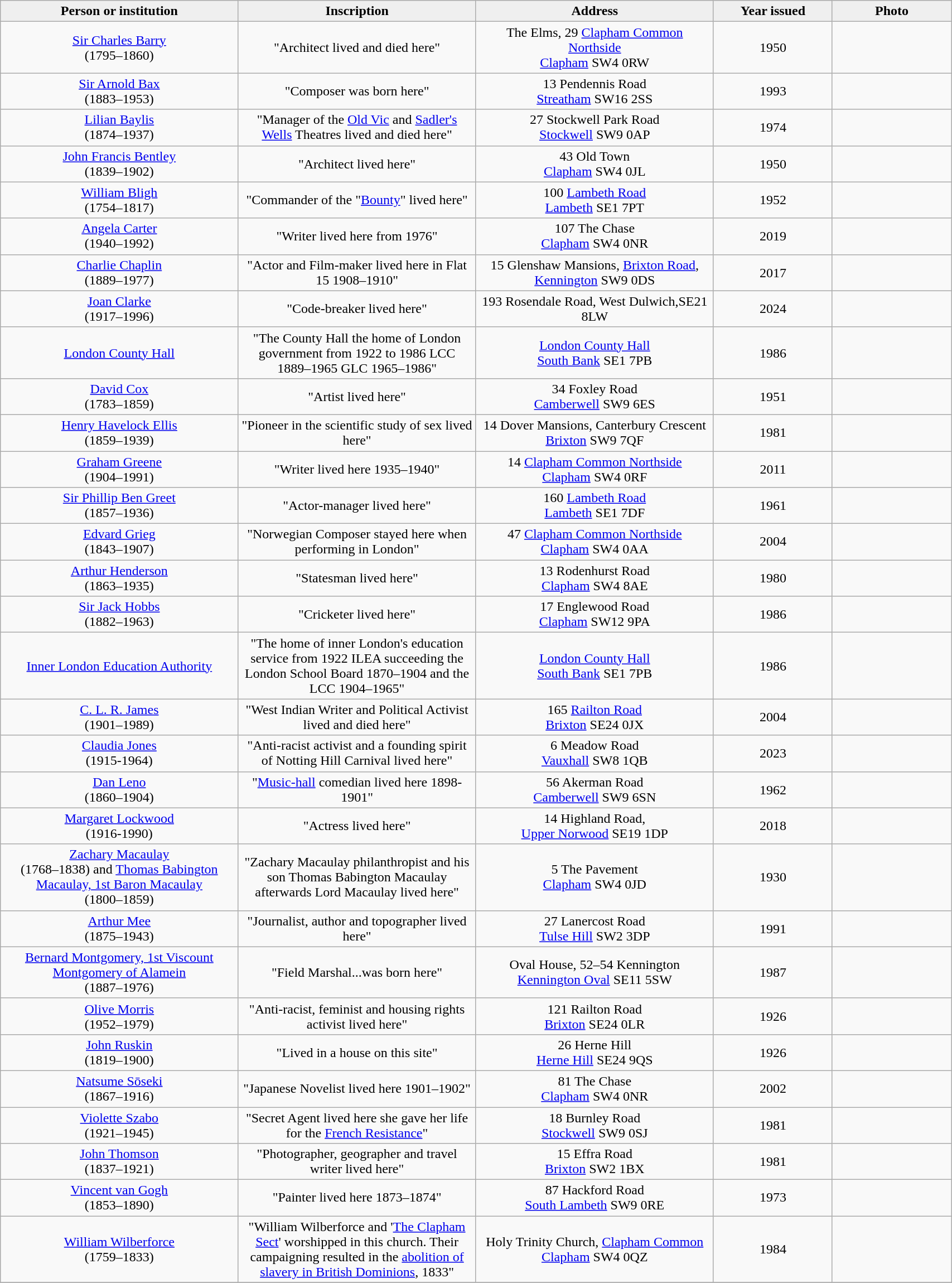<table class="wikitable"  style="width:90%; text-align:center;">
<tr>
<th style="width:20%; background:#efefef;">Person or institution</th>
<th style="width:20%; background:#efefef;">Inscription</th>
<th style="width:20%; background:#efefef;">Address</th>
<th style="width:10%; background:#efefef;">Year issued</th>
<th style="width:10%; background:#efefef;">Photo</th>
</tr>
<tr>
<td><a href='#'>Sir Charles Barry</a><br>(1795–1860)</td>
<td>"Architect lived and died here"</td>
<td>The Elms, 29 <a href='#'>Clapham Common Northside</a><br><a href='#'>Clapham</a> SW4 0RW</td>
<td>1950</td>
<td></td>
</tr>
<tr>
<td><a href='#'>Sir Arnold Bax</a><br>(1883–1953)</td>
<td>"Composer was born here"</td>
<td>13 Pendennis Road<br><a href='#'>Streatham</a> SW16 2SS</td>
<td>1993</td>
<td></td>
</tr>
<tr>
<td><a href='#'>Lilian Baylis</a><br>(1874–1937)</td>
<td>"Manager of the <a href='#'>Old Vic</a> and <a href='#'>Sadler's Wells</a> Theatres lived and died here"</td>
<td>27 Stockwell Park Road<br><a href='#'>Stockwell</a> SW9 0AP</td>
<td>1974</td>
<td></td>
</tr>
<tr>
<td><a href='#'>John Francis Bentley</a><br>(1839–1902)</td>
<td>"Architect lived here"</td>
<td>43 Old Town<br><a href='#'>Clapham</a> SW4 0JL</td>
<td>1950</td>
<td></td>
</tr>
<tr>
<td><a href='#'>William Bligh</a><br>(1754–1817)</td>
<td>"Commander of the "<a href='#'>Bounty</a>" lived here"</td>
<td>100 <a href='#'>Lambeth Road</a><br><a href='#'>Lambeth</a> SE1 7PT</td>
<td>1952</td>
<td></td>
</tr>
<tr>
<td><a href='#'>Angela Carter</a><br>(1940–1992)</td>
<td>"Writer lived here from 1976"</td>
<td>107 The Chase<br><a href='#'>Clapham</a> SW4 0NR</td>
<td>2019</td>
<td></td>
</tr>
<tr>
<td><a href='#'>Charlie Chaplin</a><br>(1889–1977)</td>
<td>"Actor and Film-maker lived here in Flat 15 1908–1910"</td>
<td>15 Glenshaw Mansions, <a href='#'>Brixton Road</a>, <a href='#'>Kennington</a> SW9 0DS</td>
<td>2017</td>
<td></td>
</tr>
<tr>
<td><a href='#'>Joan Clarke</a><br>(1917–1996)</td>
<td>"Code-breaker lived here"</td>
<td>193 Rosendale Road, West Dulwich,SE21 8LW</td>
<td>2024</td>
<td></td>
</tr>
<tr>
<td><a href='#'>London County Hall</a></td>
<td>"The County Hall the home of London government from 1922 to 1986 LCC 1889–1965 GLC 1965–1986"</td>
<td><a href='#'>London County Hall</a><br><a href='#'>South Bank</a> SE1 7PB</td>
<td>1986</td>
<td></td>
</tr>
<tr>
<td><a href='#'>David Cox</a><br>(1783–1859)</td>
<td>"Artist lived here"</td>
<td>34 Foxley Road<br><a href='#'>Camberwell</a> SW9 6ES</td>
<td>1951</td>
<td></td>
</tr>
<tr>
<td><a href='#'>Henry Havelock Ellis</a><br>(1859–1939)</td>
<td>"Pioneer in the scientific study of sex lived here"</td>
<td>14 Dover Mansions, Canterbury Crescent<br><a href='#'>Brixton</a> SW9 7QF</td>
<td>1981</td>
<td></td>
</tr>
<tr>
<td><a href='#'>Graham Greene</a><br>(1904–1991)</td>
<td>"Writer lived here 1935–1940"</td>
<td>14 <a href='#'>Clapham Common Northside</a><br><a href='#'>Clapham</a> SW4 0RF</td>
<td>2011</td>
<td></td>
</tr>
<tr>
<td><a href='#'>Sir Phillip Ben Greet</a><br>(1857–1936)</td>
<td>"Actor-manager lived here"</td>
<td>160 <a href='#'>Lambeth Road</a><br><a href='#'>Lambeth</a> SE1 7DF</td>
<td>1961</td>
<td></td>
</tr>
<tr>
<td><a href='#'>Edvard Grieg</a><br>(1843–1907)</td>
<td>"Norwegian Composer stayed here when performing in London"</td>
<td>47 <a href='#'>Clapham Common Northside</a><br><a href='#'>Clapham</a> SW4 0AA</td>
<td>2004</td>
<td></td>
</tr>
<tr>
<td><a href='#'>Arthur Henderson</a><br>(1863–1935)</td>
<td>"Statesman lived here"</td>
<td>13 Rodenhurst Road<br><a href='#'>Clapham</a> SW4 8AE</td>
<td>1980</td>
<td></td>
</tr>
<tr>
<td><a href='#'>Sir Jack Hobbs</a><br>(1882–1963)</td>
<td>"Cricketer lived here"</td>
<td>17 Englewood Road<br><a href='#'>Clapham</a> SW12 9PA</td>
<td>1986</td>
<td></td>
</tr>
<tr>
<td><a href='#'>Inner London Education Authority</a></td>
<td>"The home of inner London's education service from 1922 ILEA succeeding the London School Board 1870–1904 and the LCC 1904–1965"</td>
<td><a href='#'>London County Hall</a><br><a href='#'>South Bank</a> SE1 7PB</td>
<td>1986</td>
<td></td>
</tr>
<tr>
<td><a href='#'>C. L. R. James</a><br>(1901–1989)</td>
<td>"West Indian Writer and Political Activist lived and died here"</td>
<td>165 <a href='#'>Railton Road</a><br><a href='#'>Brixton</a> SE24 0JX</td>
<td>2004</td>
<td></td>
</tr>
<tr>
<td><a href='#'>Claudia Jones</a><br>(1915-1964)</td>
<td>"Anti-racist activist and a founding spirit of Notting Hill Carnival lived here"</td>
<td>6 Meadow Road<br><a href='#'>Vauxhall</a> SW8 1QB</td>
<td>2023</td>
<td></td>
</tr>
<tr>
<td><a href='#'>Dan Leno</a><br>(1860–1904)</td>
<td>"<a href='#'>Music-hall</a> comedian lived here 1898-1901"</td>
<td>56 Akerman Road<br><a href='#'>Camberwell</a> SW9 6SN</td>
<td>1962</td>
<td></td>
</tr>
<tr>
<td><a href='#'>Margaret Lockwood</a><br>(1916-1990)</td>
<td>"Actress lived here"</td>
<td>14 Highland Road, <br><a href='#'>Upper Norwood</a> SE19 1DP</td>
<td>2018</td>
<td></td>
</tr>
<tr>
<td><a href='#'>Zachary Macaulay</a><br>(1768–1838) and <a href='#'>Thomas Babington Macaulay, 1st Baron Macaulay</a><br>(1800–1859)</td>
<td>"Zachary Macaulay philanthropist and his son Thomas Babington Macaulay afterwards Lord Macaulay lived here"</td>
<td>5 The Pavement<br><a href='#'>Clapham</a> SW4 0JD</td>
<td>1930</td>
<td></td>
</tr>
<tr>
<td><a href='#'>Arthur Mee</a><br>(1875–1943)</td>
<td>"Journalist, author and topographer lived here"</td>
<td>27 Lanercost Road<br><a href='#'>Tulse Hill</a> SW2 3DP</td>
<td>1991</td>
<td></td>
</tr>
<tr>
<td><a href='#'>Bernard Montgomery, 1st Viscount Montgomery of Alamein</a><br>(1887–1976)</td>
<td>"Field Marshal...was born here"</td>
<td>Oval House, 52–54 Kennington<br><a href='#'>Kennington Oval</a> SE11 5SW</td>
<td>1987</td>
<td></td>
</tr>
<tr>
<td><a href='#'>Olive Morris</a><br>(1952–1979)</td>
<td>"Anti-racist, feminist and housing rights activist lived here"</td>
<td>121 Railton Road<br><a href='#'>Brixton</a> SE24 0LR</td>
<td>1926</td>
<td></td>
</tr>
<tr>
<td><a href='#'>John Ruskin</a><br>(1819–1900)</td>
<td>"Lived in a house on this site"</td>
<td>26 Herne Hill<br><a href='#'>Herne Hill</a> SE24 9QS</td>
<td>1926</td>
<td></td>
</tr>
<tr>
<td><a href='#'>Natsume Sōseki</a><br>(1867–1916)</td>
<td>"Japanese Novelist lived here 1901–1902"</td>
<td>81 The Chase<br><a href='#'>Clapham</a> SW4 0NR</td>
<td>2002</td>
<td></td>
</tr>
<tr>
<td><a href='#'>Violette Szabo</a><br>(1921–1945)</td>
<td>"Secret Agent lived here she gave her life for the <a href='#'>French Resistance</a>"</td>
<td>18 Burnley Road<br><a href='#'>Stockwell</a> SW9 0SJ</td>
<td>1981</td>
<td></td>
</tr>
<tr>
<td><a href='#'>John Thomson</a><br>(1837–1921)</td>
<td>"Photographer, geographer and travel writer lived here"</td>
<td>15 Effra Road<br><a href='#'>Brixton</a> SW2 1BX</td>
<td>1981</td>
<td></td>
</tr>
<tr>
<td><a href='#'>Vincent van Gogh</a><br>(1853–1890)</td>
<td>"Painter lived here 1873–1874"</td>
<td>87 Hackford Road<br><a href='#'>South Lambeth</a> SW9 0RE</td>
<td>1973</td>
<td></td>
</tr>
<tr>
<td><a href='#'>William Wilberforce</a><br>(1759–1833)</td>
<td>"William Wilberforce and '<a href='#'>The Clapham Sect</a>' worshipped in this church. Their campaigning resulted in the <a href='#'>abolition of slavery in British Dominions</a>, 1833"</td>
<td>Holy Trinity Church, <a href='#'>Clapham Common</a><br><a href='#'>Clapham</a> SW4 0QZ</td>
<td>1984</td>
<td></td>
</tr>
<tr>
</tr>
</table>
